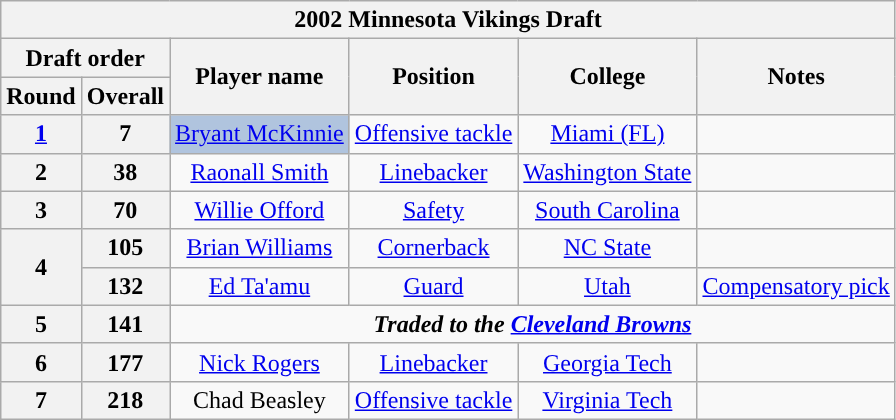<table class="wikitable" style="text-align:center">
<tr>
<th colspan="6">2002 Minnesota Vikings Draft</th>
</tr>
<tr>
<th colspan="2">Draft order</th>
<th rowspan="2">Player name</th>
<th rowspan="2">Position</th>
<th rowspan="2">College</th>
<th rowspan="2">Notes</th>
</tr>
<tr>
<th>Round</th>
<th>Overall</th>
</tr>
<tr>
<th><a href='#'>1</a></th>
<th>7</th>
<td bgcolor=lightsteelblue><a href='#'>Bryant McKinnie</a></td>
<td><a href='#'>Offensive tackle</a></td>
<td><a href='#'>Miami (FL)</a></td>
<td></td>
</tr>
<tr>
<th>2</th>
<th>38</th>
<td><a href='#'>Raonall Smith</a></td>
<td><a href='#'>Linebacker</a></td>
<td><a href='#'>Washington State</a></td>
<td></td>
</tr>
<tr>
<th>3</th>
<th>70</th>
<td><a href='#'>Willie Offord</a></td>
<td><a href='#'>Safety</a></td>
<td><a href='#'>South Carolina</a></td>
<td></td>
</tr>
<tr>
<th rowspan="2">4</th>
<th>105</th>
<td><a href='#'>Brian Williams</a></td>
<td><a href='#'>Cornerback</a></td>
<td><a href='#'>NC State</a></td>
<td></td>
</tr>
<tr>
<th>132</th>
<td><a href='#'>Ed Ta'amu</a></td>
<td><a href='#'>Guard</a></td>
<td><a href='#'>Utah</a></td>
<td><a href='#'>Compensatory pick</a></td>
</tr>
<tr>
<th>5</th>
<th>141</th>
<td colspan="4"><strong><em>Traded to the <a href='#'>Cleveland Browns</a></em></strong></td>
</tr>
<tr>
<th>6</th>
<th>177</th>
<td><a href='#'>Nick Rogers</a></td>
<td><a href='#'>Linebacker</a></td>
<td><a href='#'>Georgia Tech</a></td>
<td></td>
</tr>
<tr>
<th>7</th>
<th>218</th>
<td>Chad Beasley</td>
<td><a href='#'>Offensive tackle</a></td>
<td><a href='#'>Virginia Tech</a></td>
<td></td>
</tr>
</table>
